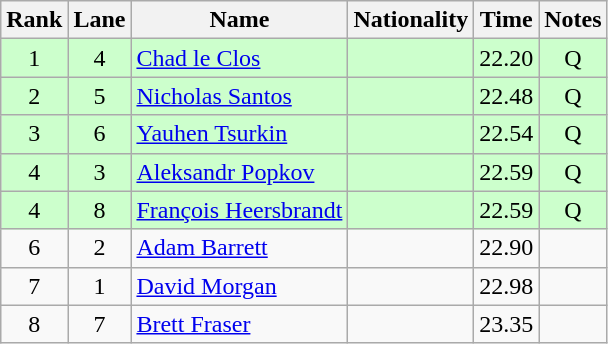<table class="wikitable sortable" style="text-align:center">
<tr>
<th>Rank</th>
<th>Lane</th>
<th>Name</th>
<th>Nationality</th>
<th>Time</th>
<th>Notes</th>
</tr>
<tr bgcolor=ccffcc>
<td>1</td>
<td>4</td>
<td align=left><a href='#'>Chad le Clos</a></td>
<td align=left></td>
<td>22.20</td>
<td>Q</td>
</tr>
<tr bgcolor=ccffcc>
<td>2</td>
<td>5</td>
<td align=left><a href='#'>Nicholas Santos</a></td>
<td align=left></td>
<td>22.48</td>
<td>Q</td>
</tr>
<tr bgcolor=ccffcc>
<td>3</td>
<td>6</td>
<td align=left><a href='#'>Yauhen Tsurkin</a></td>
<td align=left></td>
<td>22.54</td>
<td>Q</td>
</tr>
<tr bgcolor=ccffcc>
<td>4</td>
<td>3</td>
<td align=left><a href='#'>Aleksandr Popkov</a></td>
<td align=left></td>
<td>22.59</td>
<td>Q</td>
</tr>
<tr bgcolor=ccffcc>
<td>4</td>
<td>8</td>
<td align=left><a href='#'>François Heersbrandt</a></td>
<td align=left></td>
<td>22.59</td>
<td>Q</td>
</tr>
<tr>
<td>6</td>
<td>2</td>
<td align=left><a href='#'>Adam Barrett</a></td>
<td align=left></td>
<td>22.90</td>
<td></td>
</tr>
<tr>
<td>7</td>
<td>1</td>
<td align=left><a href='#'>David Morgan</a></td>
<td align=left></td>
<td>22.98</td>
<td></td>
</tr>
<tr>
<td>8</td>
<td>7</td>
<td align=left><a href='#'>Brett Fraser</a></td>
<td align=left></td>
<td>23.35</td>
<td></td>
</tr>
</table>
